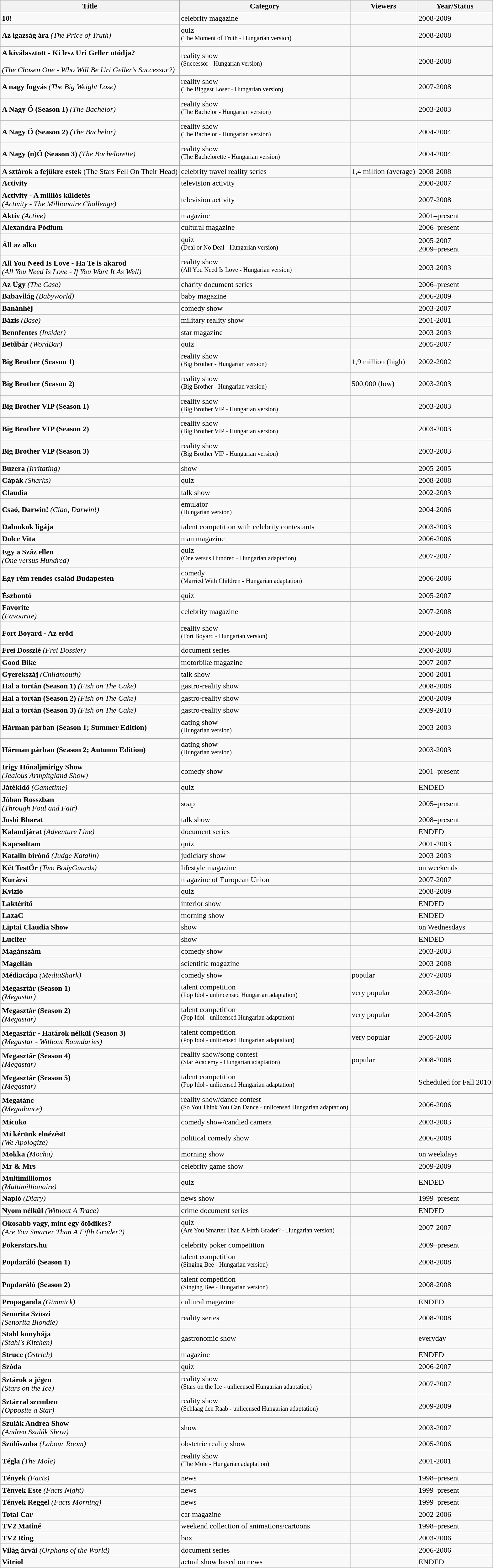<table class="wikitable">
<tr>
<th>Title</th>
<th>Category</th>
<th>Viewers</th>
<th>Year/Status</th>
</tr>
<tr>
<td><strong>10!</strong></td>
<td>celebrity magazine</td>
<td></td>
<td>2008-2009</td>
</tr>
<tr>
<td><strong>Az igazság ára</strong> <em>(The Price of Truth)</em></td>
<td>quiz<br><sup>(The Moment of Truth - Hungarian version)</sup></td>
<td></td>
<td>2008-2008<br></td>
</tr>
<tr>
<td><strong>A kiválasztott - Ki lesz Uri Geller utódja?</strong><br><br><em>(The Chosen One - Who Will Be Uri Geller's Successor?)</em></td>
<td>reality show<br><sup>(Successor - Hungarian version)</sup></td>
<td></td>
<td>2008-2008<br></td>
</tr>
<tr>
<td><strong>A nagy fogyás</strong> <em>(The Big Weight Lose)</em></td>
<td>reality show<br><sup>(The Biggest Loser - Hungarian version)</sup></td>
<td></td>
<td>2007-2008<br></td>
</tr>
<tr>
<td><strong>A Nagy Ő (Season 1)</strong> <em>(The Bachelor)</em></td>
<td>reality show<br><sup>(The Bachelor - Hungarian version)</sup></td>
<td></td>
<td>2003-2003</td>
</tr>
<tr>
<td><strong>A Nagy Ő (Season 2)</strong> <em>(The Bachelor)</em></td>
<td>reality show<br><sup>(The Bachelor - Hungarian version)</sup></td>
<td></td>
<td>2004-2004</td>
</tr>
<tr>
<td><strong>A Nagy (n)Ő (Season 3)</strong> <em>(The Bachelorette)</em></td>
<td>reality show<br><sup>(The Bachelorette - Hungarian version)</sup></td>
<td></td>
<td>2004-2004</td>
</tr>
<tr>
<td><strong>A sztárok a fejükre estek</strong> (The Stars Fell On Their Head)</td>
<td>celebrity travel reality series</td>
<td>1,4 million (average)</td>
<td>2008-2008</td>
</tr>
<tr>
<td><strong>Activity</strong></td>
<td>television activity</td>
<td></td>
<td>2000-2007</td>
</tr>
<tr>
<td><strong>Activity - A milliós küldetés</strong><br><em>(Activity - The Millionaire Challenge)</em></td>
<td>television activity</td>
<td></td>
<td>2007-2008</td>
</tr>
<tr>
<td><strong>Aktív</strong> <em>(Active)</em></td>
<td>magazine</td>
<td></td>
<td>2001–present</td>
</tr>
<tr>
<td><strong>Alexandra Pódium</strong></td>
<td>cultural magazine</td>
<td></td>
<td>2006–present</td>
</tr>
<tr>
<td><strong>Áll az alku</strong></td>
<td>quiz<br><sup>(Deal or No Deal - Hungarian version)</sup></td>
<td></td>
<td>2005-2007<br>2009–present</td>
</tr>
<tr>
<td><strong>All You Need Is Love - Ha Te is akarod</strong><br> <em>(All You Need Is Love - If You Want It As Well)</em></td>
<td>reality show<br><sup>(All You Need Is Love - Hungarian version)</sup></td>
<td></td>
<td>2003-2003</td>
</tr>
<tr>
<td><strong>Az Ügy</strong> <em>(The Case)</em></td>
<td>charity document series</td>
<td></td>
<td>2006–present</td>
</tr>
<tr>
<td><strong>Babavilág</strong> <em>(Babyworld)</em></td>
<td>baby magazine</td>
<td></td>
<td>2006-2009</td>
</tr>
<tr>
<td><strong>Banánhéj</strong></td>
<td>comedy show</td>
<td></td>
<td>2003-2007</td>
</tr>
<tr>
<td><strong>Bázis</strong> <em>(Base)</em></td>
<td>military reality show</td>
<td></td>
<td>2001-2001</td>
</tr>
<tr>
<td><strong>Bennfentes</strong> <em>(Insider)</em></td>
<td>star magazine</td>
<td></td>
<td>2003-2003</td>
</tr>
<tr>
<td><strong>Betűbár</strong> <em>(WordBar)</em></td>
<td>quiz</td>
<td></td>
<td>2005-2007</td>
</tr>
<tr>
<td><strong>Big Brother (Season 1)</strong></td>
<td>reality show<br><sup>(Big Brother - Hungarian version)</sup></td>
<td>1,9 million (high)</td>
<td>2002-2002</td>
</tr>
<tr>
<td><strong>Big Brother (Season 2)</strong></td>
<td>reality show<br><sup>(Big Brother - Hungarian version)</sup></td>
<td>500,000 (low)</td>
<td>2003-2003</td>
</tr>
<tr>
<td><strong>Big Brother VIP (Season 1)</strong></td>
<td>reality show<br><sup>(Big Brother VIP - Hungarian version)</sup></td>
<td></td>
<td>2003-2003</td>
</tr>
<tr>
<td><strong>Big Brother VIP (Season 2)</strong></td>
<td>reality show<br><sup>(Big Brother VIP - Hungarian version)</sup></td>
<td></td>
<td>2003-2003</td>
</tr>
<tr>
<td><strong>Big Brother VIP (Season 3)</strong></td>
<td>reality show<br><sup>(Big Brother VIP - Hungarian version)</sup></td>
<td></td>
<td>2003-2003</td>
</tr>
<tr>
<td><strong>Buzera</strong> <em>(Irritating)</em></td>
<td>show</td>
<td></td>
<td>2005-2005</td>
</tr>
<tr>
<td><strong>Cápák</strong> <em>(Sharks)</em></td>
<td>quiz</td>
<td></td>
<td>2008-2008</td>
</tr>
<tr>
<td><strong>Claudia</strong></td>
<td>talk show</td>
<td></td>
<td>2002-2003</td>
</tr>
<tr>
<td><strong>Csaó, Darwin!</strong> <em>(Ciao, Darwin!)</em></td>
<td>emulator<br><sup>(Hungarian version)</sup></td>
<td></td>
<td>2004-2006</td>
</tr>
<tr>
<td><strong>Dalnokok ligája</strong></td>
<td>talent competition with celebrity contestants</td>
<td></td>
<td>2003-2003</td>
</tr>
<tr>
<td><strong>Dolce Vita</strong></td>
<td>man magazine</td>
<td></td>
<td>2006-2006</td>
</tr>
<tr>
<td><strong>Egy a Száz ellen</strong><br><em>(One versus Hundred)</em></td>
<td>quiz<br><sup>(One versus Hundred - Hungarian adaptation)</sup></td>
<td></td>
<td>2007-2007</td>
</tr>
<tr>
<td><strong>Egy rém rendes család Budapesten</strong></td>
<td>comedy<br><sup>(Married With Children - Hungarian adaptation)</sup></td>
<td></td>
<td>2006-2006</td>
</tr>
<tr>
<td><strong>Észbontó</strong></td>
<td>quiz</td>
<td></td>
<td>2005-2007</td>
</tr>
<tr>
<td><strong>Favorite</strong><br><em>(Favourite)</em></td>
<td>celebrity magazine</td>
<td></td>
<td>2007-2008</td>
</tr>
<tr>
<td><strong>Fort Boyard - Az erőd</strong></td>
<td>reality show<br><sup>(Fort Boyard - Hungarian version)</sup></td>
<td></td>
<td>2000-2000</td>
</tr>
<tr>
<td><strong>Frei Dosszié</strong> <em>(Frei Dossier)</em></td>
<td>document series</td>
<td></td>
<td>2000-2008</td>
</tr>
<tr>
<td><strong>Good Bike</strong></td>
<td>motorbike magazine</td>
<td></td>
<td>2007-2007</td>
</tr>
<tr>
<td><strong>Gyerekszáj</strong> <em>(Childmouth)</em></td>
<td>talk show</td>
<td></td>
<td>2000-2001</td>
</tr>
<tr>
<td><strong>Hal a tortán (Season 1)</strong> <em>(Fish on The Cake)</em></td>
<td>gastro-reality show</td>
<td></td>
<td>2008-2008</td>
</tr>
<tr>
<td><strong>Hal a tortán (Season 2)</strong> <em>(Fish on The Cake)</em></td>
<td>gastro-reality show</td>
<td></td>
<td>2008-2009</td>
</tr>
<tr>
<td><strong>Hal a tortán (Season 3)</strong> <em>(Fish on The Cake)</em></td>
<td>gastro-reality show</td>
<td></td>
<td>2009-2010</td>
</tr>
<tr>
<td><strong>Hárman párban (Season 1; Summer Edition)</strong></td>
<td>dating show<br><sup>(Hungarian version)</sup></td>
<td></td>
<td>2003-2003</td>
</tr>
<tr>
<td><strong>Hárman párban (Season 2; Autumn Edition)</strong></td>
<td>dating show<br><sup>(Hungarian version)</sup></td>
<td></td>
<td>2003-2003</td>
</tr>
<tr>
<td><strong>Irigy Hónaljmirigy Show</strong><br><em>(Jealous Armpitgland Show)</em></td>
<td>comedy show</td>
<td></td>
<td>2001–present</td>
</tr>
<tr>
<td><strong>Játékidő</strong> <em>(Gametime)</em></td>
<td>quiz</td>
<td></td>
<td>ENDED</td>
</tr>
<tr>
<td><strong>Jóban Rosszban</strong><br><em>(Through Foul and Fair)</em></td>
<td>soap</td>
<td></td>
<td>2005–present</td>
</tr>
<tr>
<td><strong>Joshi Bharat</strong></td>
<td>talk show</td>
<td></td>
<td>2008–present</td>
</tr>
<tr>
<td><strong>Kalandjárat</strong> <em>(Adventure Line)</em></td>
<td>document series</td>
<td></td>
<td>ENDED</td>
</tr>
<tr>
<td><strong>Kapcsoltam</strong></td>
<td>quiz</td>
<td></td>
<td>2001-2003</td>
</tr>
<tr>
<td><strong>Katalin bírónő</strong> <em>(Judge Katalin)</em></td>
<td>judiciary show</td>
<td></td>
<td>2003-2003</td>
</tr>
<tr>
<td><strong>Két TestŐr</strong> <em>(Two BodyGuards)</em></td>
<td>lifestyle magazine</td>
<td></td>
<td>on weekends</td>
</tr>
<tr>
<td><strong>Kurázsi</strong></td>
<td>magazine of European Union</td>
<td></td>
<td>2007-2007</td>
</tr>
<tr>
<td><strong>Kvízió</strong></td>
<td>quiz</td>
<td></td>
<td>2008-2009</td>
</tr>
<tr>
<td><strong>Laktérítő</strong></td>
<td>interior show</td>
<td></td>
<td>ENDED</td>
</tr>
<tr>
<td><strong>LazaC</strong></td>
<td>morning show</td>
<td></td>
<td>ENDED</td>
</tr>
<tr>
<td><strong>Liptai Claudia Show</strong></td>
<td>show</td>
<td></td>
<td>on Wednesdays</td>
</tr>
<tr>
<td><strong>Lucifer</strong></td>
<td>show</td>
<td></td>
<td>ENDED</td>
</tr>
<tr>
<td><strong>Magánszám</strong></td>
<td>comedy show</td>
<td></td>
<td>2003-2003</td>
</tr>
<tr>
<td><strong>Magellán</strong></td>
<td>scientific magazine</td>
<td></td>
<td>2003-2008</td>
</tr>
<tr>
<td><strong>Médiacápa</strong> <em>(MediaShark)</em></td>
<td>comedy show</td>
<td>popular</td>
<td>2007-2008</td>
</tr>
<tr>
<td><strong>Megasztár (Season 1)</strong><br><em>(Megastar)</em></td>
<td>talent competition<br><sup>(Pop Idol - unlincensed Hungarian adaptation)</sup></td>
<td>very popular</td>
<td>2003-2004</td>
</tr>
<tr>
<td><strong>Megasztár (Season 2)</strong><br><em>(Megastar)</em></td>
<td>talent competition<br><sup>(Pop Idol - unlicensed Hungarian adaptation)</sup></td>
<td>very popular</td>
<td>2004-2005</td>
</tr>
<tr>
<td><strong>Megasztár - Határok nélkül (Season 3)</strong><br><em>(Megastar - Without Boundaries)</em></td>
<td>talent competition<br><sup>(Pop Idol - unlicensed Hungarian adaptation)</sup></td>
<td>very popular</td>
<td>2005-2006</td>
</tr>
<tr>
<td><strong>Megasztár (Season 4)</strong><br><em>(Megastar)</em></td>
<td>reality show/song contest<br><sup>(Star Academy - Hungarian adaptation)</sup></td>
<td>popular</td>
<td>2008-2008</td>
</tr>
<tr>
<td><strong>Megasztár (Season 5)</strong><br><em>(Megastar)</em></td>
<td>talent competition<br><sup>(Pop Idol - unlicensed Hungarian adaptation)</sup></td>
<td></td>
<td>Scheduled for Fall 2010</td>
</tr>
<tr>
<td><strong>Megatánc</strong><br><em>(Megadance)</em></td>
<td>reality show/dance contest<br><sup>(So You Think You Can Dance - unlicensed Hungarian adaptation)</sup></td>
<td></td>
<td>2006-2006</td>
</tr>
<tr>
<td><strong>Micuko</strong></td>
<td>comedy show/candied camera</td>
<td></td>
<td>2003-2003</td>
</tr>
<tr>
<td><strong>Mi kérünk elnézést!</strong><br><em>(We Apologize)</em></td>
<td>political comedy show</td>
<td></td>
<td>2006-2008</td>
</tr>
<tr>
<td><strong>Mokka</strong> <em>(Mocha)</em></td>
<td>morning show</td>
<td></td>
<td>on weekdays</td>
</tr>
<tr>
<td><strong>Mr & Mrs</strong></td>
<td>celebrity game show</td>
<td></td>
<td>2009-2009</td>
</tr>
<tr>
<td><strong>Multimilliomos</strong><br><em>(Multimillionaire)</em></td>
<td>quiz</td>
<td></td>
<td>ENDED</td>
</tr>
<tr>
<td><strong>Napló</strong> <em>(Diary)</em></td>
<td>news show</td>
<td></td>
<td>1999–present</td>
</tr>
<tr>
<td><strong>Nyom nélkül</strong> <em>(Without A Trace)</em></td>
<td>crime document series</td>
<td></td>
<td>ENDED</td>
</tr>
<tr>
<td><strong>Okosabb vagy, mint egy ötödikes?</strong><br><em>(Are You Smarter Than A Fifth Grader?)</em></td>
<td>quiz<br><sup>(Are You Smarter Than A Fifth Grader? - Hungarian version)</sup></td>
<td></td>
<td>2007-2007</td>
</tr>
<tr>
<td><strong>Pokerstars.hu</strong></td>
<td>celebrity poker competition</td>
<td></td>
<td>2009–present</td>
</tr>
<tr>
<td><strong>Popdaráló (Season 1)</strong></td>
<td>talent competition<br><sup>(Singing Bee - Hungarian version)</sup></td>
<td></td>
<td>2008-2008</td>
</tr>
<tr>
<td><strong>Popdaráló (Season 2)</strong></td>
<td>talent competition<br><sup>(Singing Bee - Hungarian version)</sup></td>
<td></td>
<td>2008-2008</td>
</tr>
<tr>
<td><strong>Propaganda</strong> <em>(Gimmick)</em></td>
<td>cultural magazine</td>
<td></td>
<td>ENDED</td>
</tr>
<tr>
<td><strong>Senorita Szöszi</strong><br><em>(Senorita Blondie)</em></td>
<td>reality series</td>
<td></td>
<td>2008-2008</td>
</tr>
<tr>
<td><strong>Stahl konyhája</strong><br><em>(Stahl's Kitchen)</em></td>
<td>gastronomic show</td>
<td></td>
<td>everyday</td>
</tr>
<tr>
<td><strong>Strucc</strong> <em>(Ostrich)</em></td>
<td>magazine</td>
<td></td>
<td>ENDED</td>
</tr>
<tr>
<td><strong>Szóda</strong></td>
<td>quiz</td>
<td></td>
<td>2006-2007</td>
</tr>
<tr>
<td><strong>Sztárok a jégen</strong><br><em>(Stars on the Ice)</em></td>
<td>reality show<br><sup>(Stars on the Ice - unlicensed Hungarian adaptation)</sup></td>
<td></td>
<td>2007-2007</td>
</tr>
<tr>
<td><strong>Sztárral szemben</strong><br><em>(Opposite a Star)</em></td>
<td>reality show<br><sup>(Schlaag den Raab - unlicensed Hungarian adaptation)</sup></td>
<td></td>
<td>2009-2009</td>
</tr>
<tr>
<td><strong>Szulák Andrea Show</strong><br><em>(Andrea Szulák Show)</em></td>
<td>show</td>
<td></td>
<td>2003-2007</td>
</tr>
<tr>
<td><strong>Szülőszoba</strong> <em>(Labour Room)</em></td>
<td>obstetric reality show</td>
<td></td>
<td>2005-2006</td>
</tr>
<tr>
<td><strong>Tégla</strong> <em>(The Mole)</em></td>
<td>reality show<br><sup>(The Mole - Hungarian adaptation)</sup></td>
<td></td>
<td>2001-2001</td>
</tr>
<tr>
<td><strong>Tények</strong> <em>(Facts)</em></td>
<td>news</td>
<td></td>
<td>1998–present</td>
</tr>
<tr>
<td><strong>Tények Este</strong> <em>(Facts Night)</em></td>
<td>news</td>
<td></td>
<td>1999–present</td>
</tr>
<tr>
<td><strong>Tények Reggel</strong> <em>(Facts Morning)</em></td>
<td>news</td>
<td></td>
<td>1999–present</td>
</tr>
<tr>
<td><strong>Total Car</strong></td>
<td>car magazine</td>
<td></td>
<td>2002-2006</td>
</tr>
<tr>
<td><strong>TV2 Matiné</strong></td>
<td>weekend collection of animations/cartoons</td>
<td></td>
<td>1998–present</td>
</tr>
<tr>
<td><strong>TV2 Ring</strong></td>
<td>box</td>
<td></td>
<td>2003-2006</td>
</tr>
<tr>
<td><strong>Világ árvái</strong> <em>(Orphans of the World)</em></td>
<td>document series</td>
<td></td>
<td>2006-2006</td>
</tr>
<tr>
<td><strong>Vitriol</strong></td>
<td>actual show based on news</td>
<td></td>
<td>ENDED</td>
</tr>
</table>
